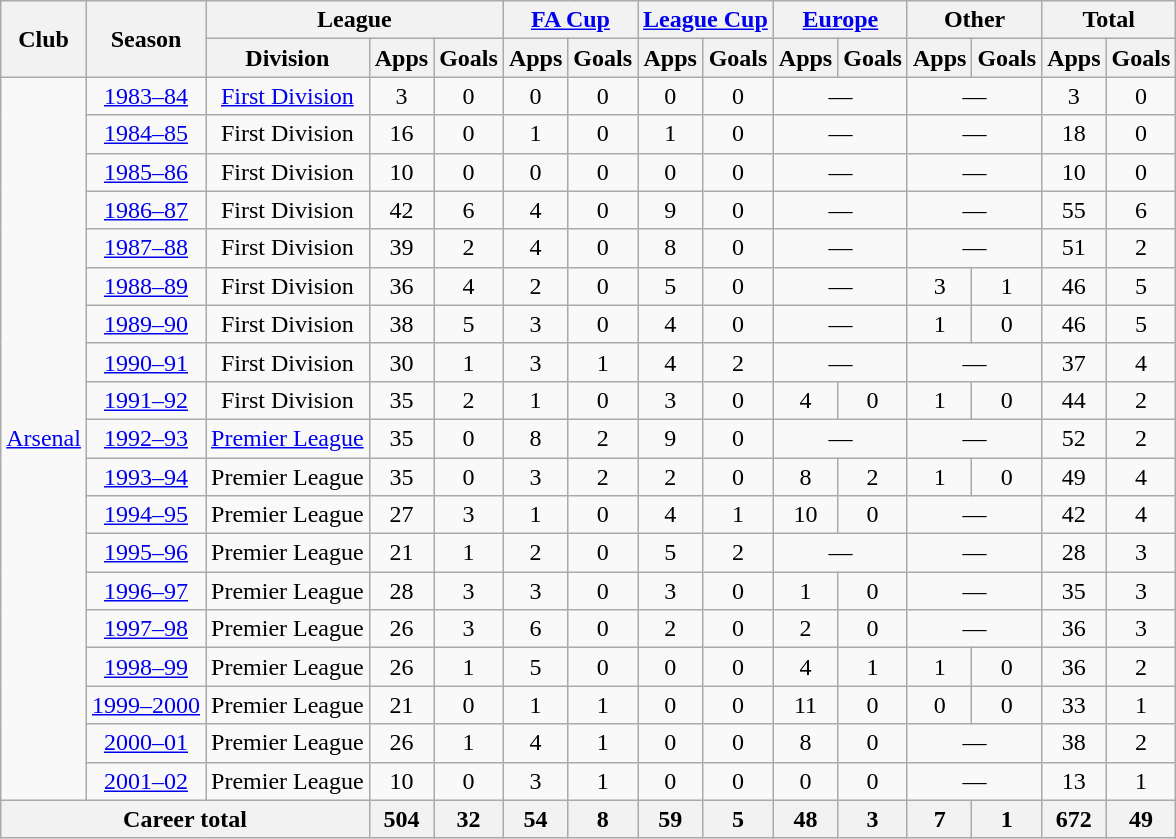<table class="wikitable" style="text-align:center">
<tr>
<th rowspan="2" scope="col">Club</th>
<th rowspan="2" scope="col">Season</th>
<th colspan="3" scope="colgroup">League</th>
<th colspan="2" scope="colgroup"><a href='#'>FA Cup</a></th>
<th colspan="2" scope="colgroup"><a href='#'>League Cup</a></th>
<th colspan="2" scope="colgroup"><a href='#'>Europe</a></th>
<th colspan="2" scope="colgroup">Other</th>
<th colspan="2" scope="colgroup">Total</th>
</tr>
<tr>
<th scope="col">Division</th>
<th scope="col">Apps</th>
<th scope="col">Goals</th>
<th scope="col">Apps</th>
<th scope="col">Goals</th>
<th scope="col">Apps</th>
<th scope="col">Goals</th>
<th scope="col">Apps</th>
<th scope="col">Goals</th>
<th scope="col">Apps</th>
<th scope="col">Goals</th>
<th scope="col">Apps</th>
<th scope="col">Goals</th>
</tr>
<tr>
<td rowspan="19" scope="rowgroup"><a href='#'>Arsenal</a></td>
<td scope="row"><a href='#'>1983–84</a></td>
<td><a href='#'>First Division</a></td>
<td>3</td>
<td>0</td>
<td>0</td>
<td>0</td>
<td>0</td>
<td>0</td>
<td colspan="2">—</td>
<td colspan="2">—</td>
<td>3</td>
<td>0</td>
</tr>
<tr>
<td scope="row"><a href='#'>1984–85</a></td>
<td>First Division</td>
<td>16</td>
<td>0</td>
<td>1</td>
<td>0</td>
<td>1</td>
<td>0</td>
<td colspan="2">—</td>
<td colspan="2">—</td>
<td>18</td>
<td>0</td>
</tr>
<tr>
<td scope="row"><a href='#'>1985–86</a></td>
<td>First Division</td>
<td>10</td>
<td>0</td>
<td>0</td>
<td>0</td>
<td>0</td>
<td>0</td>
<td colspan="2">—</td>
<td colspan="2">—</td>
<td>10</td>
<td>0</td>
</tr>
<tr>
<td scope="row"><a href='#'>1986–87</a></td>
<td>First Division</td>
<td>42</td>
<td>6</td>
<td>4</td>
<td>0</td>
<td>9</td>
<td>0</td>
<td colspan="2">—</td>
<td colspan="2">—</td>
<td>55</td>
<td>6</td>
</tr>
<tr>
<td scope="row"><a href='#'>1987–88</a></td>
<td>First Division</td>
<td>39</td>
<td>2</td>
<td>4</td>
<td>0</td>
<td>8</td>
<td>0</td>
<td colspan="2">—</td>
<td colspan="2">—</td>
<td>51</td>
<td>2</td>
</tr>
<tr>
<td scope="row"><a href='#'>1988–89</a></td>
<td>First Division</td>
<td>36</td>
<td>4</td>
<td>2</td>
<td>0</td>
<td>5</td>
<td>0</td>
<td colspan="2">—</td>
<td>3</td>
<td>1</td>
<td>46</td>
<td>5</td>
</tr>
<tr>
<td scope="row"><a href='#'>1989–90</a></td>
<td>First Division</td>
<td>38</td>
<td>5</td>
<td>3</td>
<td>0</td>
<td>4</td>
<td>0</td>
<td colspan="2">—</td>
<td>1</td>
<td>0</td>
<td>46</td>
<td>5</td>
</tr>
<tr>
<td scope="row"><a href='#'>1990–91</a></td>
<td>First Division</td>
<td>30</td>
<td>1</td>
<td>3</td>
<td>1</td>
<td>4</td>
<td>2</td>
<td colspan="2">—</td>
<td colspan="2">—</td>
<td>37</td>
<td>4</td>
</tr>
<tr>
<td scope="row"><a href='#'>1991–92</a></td>
<td>First Division</td>
<td>35</td>
<td>2</td>
<td>1</td>
<td>0</td>
<td>3</td>
<td>0</td>
<td>4</td>
<td>0</td>
<td>1</td>
<td>0</td>
<td>44</td>
<td>2</td>
</tr>
<tr>
<td scope="row"><a href='#'>1992–93</a></td>
<td><a href='#'>Premier League</a></td>
<td>35</td>
<td>0</td>
<td>8</td>
<td>2</td>
<td>9</td>
<td>0</td>
<td colspan="2">—</td>
<td colspan="2">—</td>
<td>52</td>
<td>2</td>
</tr>
<tr>
<td scope="row"><a href='#'>1993–94</a></td>
<td>Premier League</td>
<td>35</td>
<td>0</td>
<td>3</td>
<td>2</td>
<td>2</td>
<td>0</td>
<td>8</td>
<td>2</td>
<td>1</td>
<td>0</td>
<td>49</td>
<td>4</td>
</tr>
<tr>
<td scope="row"><a href='#'>1994–95</a></td>
<td>Premier League</td>
<td>27</td>
<td>3</td>
<td>1</td>
<td>0</td>
<td>4</td>
<td>1</td>
<td>10</td>
<td>0</td>
<td colspan="2">—</td>
<td>42</td>
<td>4</td>
</tr>
<tr>
<td scope="row"><a href='#'>1995–96</a></td>
<td>Premier League</td>
<td>21</td>
<td>1</td>
<td>2</td>
<td>0</td>
<td>5</td>
<td>2</td>
<td colspan="2">—</td>
<td colspan="2">—</td>
<td>28</td>
<td>3</td>
</tr>
<tr>
<td scope="row"><a href='#'>1996–97</a></td>
<td>Premier League</td>
<td>28</td>
<td>3</td>
<td>3</td>
<td>0</td>
<td>3</td>
<td>0</td>
<td>1</td>
<td>0</td>
<td colspan="2">—</td>
<td>35</td>
<td>3</td>
</tr>
<tr>
<td scope="row"><a href='#'>1997–98</a></td>
<td>Premier League</td>
<td>26</td>
<td>3</td>
<td>6</td>
<td>0</td>
<td>2</td>
<td>0</td>
<td>2</td>
<td>0</td>
<td colspan="2">—</td>
<td>36</td>
<td>3</td>
</tr>
<tr>
<td scope="row"><a href='#'>1998–99</a></td>
<td>Premier League</td>
<td>26</td>
<td>1</td>
<td>5</td>
<td>0</td>
<td>0</td>
<td>0</td>
<td>4</td>
<td>1</td>
<td>1</td>
<td>0</td>
<td>36</td>
<td>2</td>
</tr>
<tr>
<td scope="row"><a href='#'>1999–2000</a></td>
<td>Premier League</td>
<td>21</td>
<td>0</td>
<td>1</td>
<td>1</td>
<td>0</td>
<td>0</td>
<td>11</td>
<td>0</td>
<td>0</td>
<td>0</td>
<td>33</td>
<td>1</td>
</tr>
<tr>
<td scope="row"><a href='#'>2000–01</a></td>
<td>Premier League</td>
<td>26</td>
<td>1</td>
<td>4</td>
<td>1</td>
<td>0</td>
<td>0</td>
<td>8</td>
<td>0</td>
<td colspan="2">—</td>
<td>38</td>
<td>2</td>
</tr>
<tr>
<td scope="row"><a href='#'>2001–02</a></td>
<td>Premier League</td>
<td>10</td>
<td>0</td>
<td>3</td>
<td>1</td>
<td>0</td>
<td>0</td>
<td>0</td>
<td>0</td>
<td colspan="2">—</td>
<td>13</td>
<td>1</td>
</tr>
<tr>
<th colspan="3" scope="row">Career total</th>
<th>504</th>
<th>32</th>
<th>54</th>
<th>8</th>
<th>59</th>
<th>5</th>
<th>48</th>
<th>3</th>
<th>7</th>
<th>1</th>
<th>672</th>
<th>49</th>
</tr>
</table>
